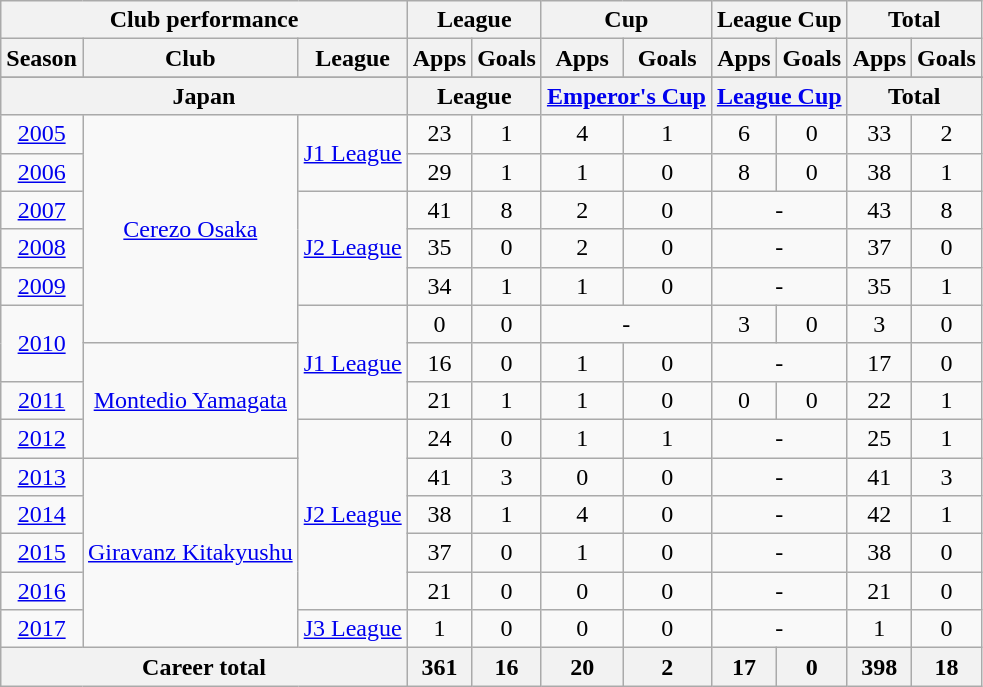<table class="wikitable" style="text-align:center">
<tr>
<th colspan=3>Club performance</th>
<th colspan=2>League</th>
<th colspan=2>Cup</th>
<th colspan=2>League Cup</th>
<th colspan=2>Total</th>
</tr>
<tr>
<th>Season</th>
<th>Club</th>
<th>League</th>
<th>Apps</th>
<th>Goals</th>
<th>Apps</th>
<th>Goals</th>
<th>Apps</th>
<th>Goals</th>
<th>Apps</th>
<th>Goals</th>
</tr>
<tr>
</tr>
<tr>
<th colspan=3>Japan</th>
<th colspan=2>League</th>
<th colspan=2><a href='#'>Emperor's Cup</a></th>
<th colspan=2><a href='#'>League Cup</a></th>
<th colspan=2>Total</th>
</tr>
<tr>
<td><a href='#'>2005</a></td>
<td rowspan="6"><a href='#'>Cerezo Osaka</a></td>
<td rowspan="2"><a href='#'>J1 League</a></td>
<td>23</td>
<td>1</td>
<td>4</td>
<td>1</td>
<td>6</td>
<td>0</td>
<td>33</td>
<td>2</td>
</tr>
<tr>
<td><a href='#'>2006</a></td>
<td>29</td>
<td>1</td>
<td>1</td>
<td>0</td>
<td>8</td>
<td>0</td>
<td>38</td>
<td>1</td>
</tr>
<tr>
<td><a href='#'>2007</a></td>
<td rowspan="3"><a href='#'>J2 League</a></td>
<td>41</td>
<td>8</td>
<td>2</td>
<td>0</td>
<td colspan="2">-</td>
<td>43</td>
<td>8</td>
</tr>
<tr>
<td><a href='#'>2008</a></td>
<td>35</td>
<td>0</td>
<td>2</td>
<td>0</td>
<td colspan="2">-</td>
<td>37</td>
<td>0</td>
</tr>
<tr>
<td><a href='#'>2009</a></td>
<td>34</td>
<td>1</td>
<td>1</td>
<td>0</td>
<td colspan="2">-</td>
<td>35</td>
<td>1</td>
</tr>
<tr>
<td rowspan="2"><a href='#'>2010</a></td>
<td rowspan="3"><a href='#'>J1 League</a></td>
<td>0</td>
<td>0</td>
<td colspan="2">-</td>
<td>3</td>
<td>0</td>
<td>3</td>
<td>0</td>
</tr>
<tr>
<td rowspan="3"><a href='#'>Montedio Yamagata</a></td>
<td>16</td>
<td>0</td>
<td>1</td>
<td>0</td>
<td colspan="2">-</td>
<td>17</td>
<td>0</td>
</tr>
<tr>
<td><a href='#'>2011</a></td>
<td>21</td>
<td>1</td>
<td>1</td>
<td>0</td>
<td>0</td>
<td>0</td>
<td>22</td>
<td>1</td>
</tr>
<tr>
<td><a href='#'>2012</a></td>
<td rowspan="5"><a href='#'>J2 League</a></td>
<td>24</td>
<td>0</td>
<td>1</td>
<td>1</td>
<td colspan="2">-</td>
<td>25</td>
<td>1</td>
</tr>
<tr>
<td><a href='#'>2013</a></td>
<td rowspan="5"><a href='#'>Giravanz Kitakyushu</a></td>
<td>41</td>
<td>3</td>
<td>0</td>
<td>0</td>
<td colspan="2">-</td>
<td>41</td>
<td>3</td>
</tr>
<tr>
<td><a href='#'>2014</a></td>
<td>38</td>
<td>1</td>
<td>4</td>
<td>0</td>
<td colspan="2">-</td>
<td>42</td>
<td>1</td>
</tr>
<tr>
<td><a href='#'>2015</a></td>
<td>37</td>
<td>0</td>
<td>1</td>
<td>0</td>
<td colspan="2">-</td>
<td>38</td>
<td>0</td>
</tr>
<tr>
<td><a href='#'>2016</a></td>
<td>21</td>
<td>0</td>
<td>0</td>
<td>0</td>
<td colspan="2">-</td>
<td>21</td>
<td>0</td>
</tr>
<tr>
<td><a href='#'>2017</a></td>
<td><a href='#'>J3 League</a></td>
<td>1</td>
<td>0</td>
<td>0</td>
<td>0</td>
<td colspan="2">-</td>
<td>1</td>
<td>0</td>
</tr>
<tr>
<th colspan=3>Career total</th>
<th>361</th>
<th>16</th>
<th>20</th>
<th>2</th>
<th>17</th>
<th>0</th>
<th>398</th>
<th>18</th>
</tr>
</table>
